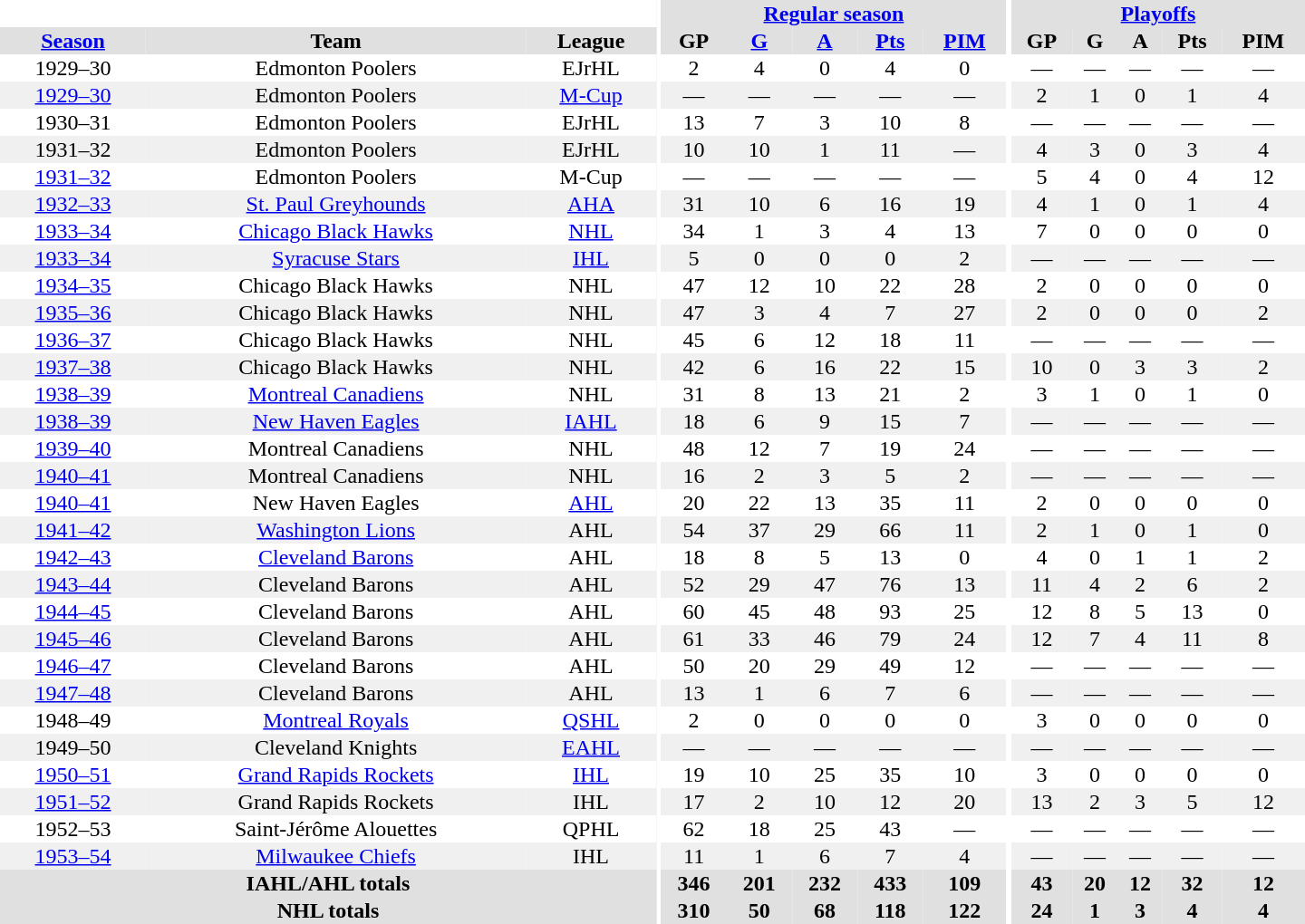<table border="0" cellpadding="1" cellspacing="0" style="text-align:center; width:60em">
<tr bgcolor="#e0e0e0">
<th colspan="3" bgcolor="#ffffff"></th>
<th rowspan="100" bgcolor="#ffffff"></th>
<th colspan="5"><a href='#'>Regular season</a></th>
<th rowspan="100" bgcolor="#ffffff"></th>
<th colspan="5"><a href='#'>Playoffs</a></th>
</tr>
<tr bgcolor="#e0e0e0">
<th><a href='#'>Season</a></th>
<th>Team</th>
<th>League</th>
<th>GP</th>
<th><a href='#'>G</a></th>
<th><a href='#'>A</a></th>
<th><a href='#'>Pts</a></th>
<th><a href='#'>PIM</a></th>
<th>GP</th>
<th>G</th>
<th>A</th>
<th>Pts</th>
<th>PIM</th>
</tr>
<tr>
<td>1929–30</td>
<td>Edmonton Poolers</td>
<td>EJrHL</td>
<td>2</td>
<td>4</td>
<td>0</td>
<td>4</td>
<td>0</td>
<td>—</td>
<td>—</td>
<td>—</td>
<td>—</td>
<td>—</td>
</tr>
<tr bgcolor="#f0f0f0">
<td><a href='#'>1929–30</a></td>
<td>Edmonton Poolers</td>
<td><a href='#'>M-Cup</a></td>
<td>—</td>
<td>—</td>
<td>—</td>
<td>—</td>
<td>—</td>
<td>2</td>
<td>1</td>
<td>0</td>
<td>1</td>
<td>4</td>
</tr>
<tr>
<td>1930–31</td>
<td>Edmonton Poolers</td>
<td>EJrHL</td>
<td>13</td>
<td>7</td>
<td>3</td>
<td>10</td>
<td>8</td>
<td>—</td>
<td>—</td>
<td>—</td>
<td>—</td>
<td>—</td>
</tr>
<tr bgcolor="#f0f0f0">
<td>1931–32</td>
<td>Edmonton Poolers</td>
<td>EJrHL</td>
<td>10</td>
<td>10</td>
<td>1</td>
<td>11</td>
<td>—</td>
<td>4</td>
<td>3</td>
<td>0</td>
<td>3</td>
<td>4</td>
</tr>
<tr>
<td><a href='#'>1931–32</a></td>
<td>Edmonton Poolers</td>
<td>M-Cup</td>
<td>—</td>
<td>—</td>
<td>—</td>
<td>—</td>
<td>—</td>
<td>5</td>
<td>4</td>
<td>0</td>
<td>4</td>
<td>12</td>
</tr>
<tr bgcolor="#f0f0f0">
<td><a href='#'>1932–33</a></td>
<td><a href='#'>St. Paul Greyhounds</a></td>
<td><a href='#'>AHA</a></td>
<td>31</td>
<td>10</td>
<td>6</td>
<td>16</td>
<td>19</td>
<td>4</td>
<td>1</td>
<td>0</td>
<td>1</td>
<td>4</td>
</tr>
<tr>
<td><a href='#'>1933–34</a></td>
<td><a href='#'>Chicago Black Hawks</a></td>
<td><a href='#'>NHL</a></td>
<td>34</td>
<td>1</td>
<td>3</td>
<td>4</td>
<td>13</td>
<td>7</td>
<td>0</td>
<td>0</td>
<td>0</td>
<td>0</td>
</tr>
<tr bgcolor="#f0f0f0">
<td><a href='#'>1933–34</a></td>
<td><a href='#'>Syracuse Stars</a></td>
<td><a href='#'>IHL</a></td>
<td>5</td>
<td>0</td>
<td>0</td>
<td>0</td>
<td>2</td>
<td>—</td>
<td>—</td>
<td>—</td>
<td>—</td>
<td>—</td>
</tr>
<tr>
<td><a href='#'>1934–35</a></td>
<td>Chicago Black Hawks</td>
<td>NHL</td>
<td>47</td>
<td>12</td>
<td>10</td>
<td>22</td>
<td>28</td>
<td>2</td>
<td>0</td>
<td>0</td>
<td>0</td>
<td>0</td>
</tr>
<tr bgcolor="#f0f0f0">
<td><a href='#'>1935–36</a></td>
<td>Chicago Black Hawks</td>
<td>NHL</td>
<td>47</td>
<td>3</td>
<td>4</td>
<td>7</td>
<td>27</td>
<td>2</td>
<td>0</td>
<td>0</td>
<td>0</td>
<td>2</td>
</tr>
<tr>
<td><a href='#'>1936–37</a></td>
<td>Chicago Black Hawks</td>
<td>NHL</td>
<td>45</td>
<td>6</td>
<td>12</td>
<td>18</td>
<td>11</td>
<td>—</td>
<td>—</td>
<td>—</td>
<td>—</td>
<td>—</td>
</tr>
<tr bgcolor="#f0f0f0">
<td><a href='#'>1937–38</a></td>
<td>Chicago Black Hawks</td>
<td>NHL</td>
<td>42</td>
<td>6</td>
<td>16</td>
<td>22</td>
<td>15</td>
<td>10</td>
<td>0</td>
<td>3</td>
<td>3</td>
<td>2</td>
</tr>
<tr>
<td><a href='#'>1938–39</a></td>
<td><a href='#'>Montreal Canadiens</a></td>
<td>NHL</td>
<td>31</td>
<td>8</td>
<td>13</td>
<td>21</td>
<td>2</td>
<td>3</td>
<td>1</td>
<td>0</td>
<td>1</td>
<td>0</td>
</tr>
<tr bgcolor="#f0f0f0">
<td><a href='#'>1938–39</a></td>
<td><a href='#'>New Haven Eagles</a></td>
<td><a href='#'>IAHL</a></td>
<td>18</td>
<td>6</td>
<td>9</td>
<td>15</td>
<td>7</td>
<td>—</td>
<td>—</td>
<td>—</td>
<td>—</td>
<td>—</td>
</tr>
<tr>
<td><a href='#'>1939–40</a></td>
<td>Montreal Canadiens</td>
<td>NHL</td>
<td>48</td>
<td>12</td>
<td>7</td>
<td>19</td>
<td>24</td>
<td>—</td>
<td>—</td>
<td>—</td>
<td>—</td>
<td>—</td>
</tr>
<tr bgcolor="#f0f0f0">
<td><a href='#'>1940–41</a></td>
<td>Montreal Canadiens</td>
<td>NHL</td>
<td>16</td>
<td>2</td>
<td>3</td>
<td>5</td>
<td>2</td>
<td>—</td>
<td>—</td>
<td>—</td>
<td>—</td>
<td>—</td>
</tr>
<tr>
<td><a href='#'>1940–41</a></td>
<td>New Haven Eagles</td>
<td><a href='#'>AHL</a></td>
<td>20</td>
<td>22</td>
<td>13</td>
<td>35</td>
<td>11</td>
<td>2</td>
<td>0</td>
<td>0</td>
<td>0</td>
<td>0</td>
</tr>
<tr bgcolor="#f0f0f0">
<td><a href='#'>1941–42</a></td>
<td><a href='#'>Washington Lions</a></td>
<td>AHL</td>
<td>54</td>
<td>37</td>
<td>29</td>
<td>66</td>
<td>11</td>
<td>2</td>
<td>1</td>
<td>0</td>
<td>1</td>
<td>0</td>
</tr>
<tr>
<td><a href='#'>1942–43</a></td>
<td><a href='#'>Cleveland Barons</a></td>
<td>AHL</td>
<td>18</td>
<td>8</td>
<td>5</td>
<td>13</td>
<td>0</td>
<td>4</td>
<td>0</td>
<td>1</td>
<td>1</td>
<td>2</td>
</tr>
<tr bgcolor="#f0f0f0">
<td><a href='#'>1943–44</a></td>
<td>Cleveland Barons</td>
<td>AHL</td>
<td>52</td>
<td>29</td>
<td>47</td>
<td>76</td>
<td>13</td>
<td>11</td>
<td>4</td>
<td>2</td>
<td>6</td>
<td>2</td>
</tr>
<tr>
<td><a href='#'>1944–45</a></td>
<td>Cleveland Barons</td>
<td>AHL</td>
<td>60</td>
<td>45</td>
<td>48</td>
<td>93</td>
<td>25</td>
<td>12</td>
<td>8</td>
<td>5</td>
<td>13</td>
<td>0</td>
</tr>
<tr bgcolor="#f0f0f0">
<td><a href='#'>1945–46</a></td>
<td>Cleveland Barons</td>
<td>AHL</td>
<td>61</td>
<td>33</td>
<td>46</td>
<td>79</td>
<td>24</td>
<td>12</td>
<td>7</td>
<td>4</td>
<td>11</td>
<td>8</td>
</tr>
<tr>
<td><a href='#'>1946–47</a></td>
<td>Cleveland Barons</td>
<td>AHL</td>
<td>50</td>
<td>20</td>
<td>29</td>
<td>49</td>
<td>12</td>
<td>—</td>
<td>—</td>
<td>—</td>
<td>—</td>
<td>—</td>
</tr>
<tr bgcolor="#f0f0f0">
<td><a href='#'>1947–48</a></td>
<td>Cleveland Barons</td>
<td>AHL</td>
<td>13</td>
<td>1</td>
<td>6</td>
<td>7</td>
<td>6</td>
<td>—</td>
<td>—</td>
<td>—</td>
<td>—</td>
<td>—</td>
</tr>
<tr>
<td>1948–49</td>
<td><a href='#'>Montreal Royals</a></td>
<td><a href='#'>QSHL</a></td>
<td>2</td>
<td>0</td>
<td>0</td>
<td>0</td>
<td>0</td>
<td>3</td>
<td>0</td>
<td>0</td>
<td>0</td>
<td>0</td>
</tr>
<tr bgcolor="#f0f0f0">
<td>1949–50</td>
<td>Cleveland Knights</td>
<td><a href='#'>EAHL</a></td>
<td>—</td>
<td>—</td>
<td>—</td>
<td>—</td>
<td>—</td>
<td>—</td>
<td>—</td>
<td>—</td>
<td>—</td>
<td>—</td>
</tr>
<tr>
<td><a href='#'>1950–51</a></td>
<td><a href='#'>Grand Rapids Rockets</a></td>
<td><a href='#'>IHL</a></td>
<td>19</td>
<td>10</td>
<td>25</td>
<td>35</td>
<td>10</td>
<td>3</td>
<td>0</td>
<td>0</td>
<td>0</td>
<td>0</td>
</tr>
<tr bgcolor="#f0f0f0">
<td><a href='#'>1951–52</a></td>
<td>Grand Rapids Rockets</td>
<td>IHL</td>
<td>17</td>
<td>2</td>
<td>10</td>
<td>12</td>
<td>20</td>
<td>13</td>
<td>2</td>
<td>3</td>
<td>5</td>
<td>12</td>
</tr>
<tr>
<td>1952–53</td>
<td>Saint-Jérôme Alouettes</td>
<td>QPHL</td>
<td>62</td>
<td>18</td>
<td>25</td>
<td>43</td>
<td>—</td>
<td>—</td>
<td>—</td>
<td>—</td>
<td>—</td>
<td>—</td>
</tr>
<tr bgcolor="#f0f0f0">
<td><a href='#'>1953–54</a></td>
<td><a href='#'>Milwaukee Chiefs</a></td>
<td>IHL</td>
<td>11</td>
<td>1</td>
<td>6</td>
<td>7</td>
<td>4</td>
<td>—</td>
<td>—</td>
<td>—</td>
<td>—</td>
<td>—</td>
</tr>
<tr bgcolor="#e0e0e0">
<th colspan="3">IAHL/AHL totals</th>
<th>346</th>
<th>201</th>
<th>232</th>
<th>433</th>
<th>109</th>
<th>43</th>
<th>20</th>
<th>12</th>
<th>32</th>
<th>12</th>
</tr>
<tr bgcolor="#e0e0e0">
<th colspan="3">NHL totals</th>
<th>310</th>
<th>50</th>
<th>68</th>
<th>118</th>
<th>122</th>
<th>24</th>
<th>1</th>
<th>3</th>
<th>4</th>
<th>4</th>
</tr>
</table>
